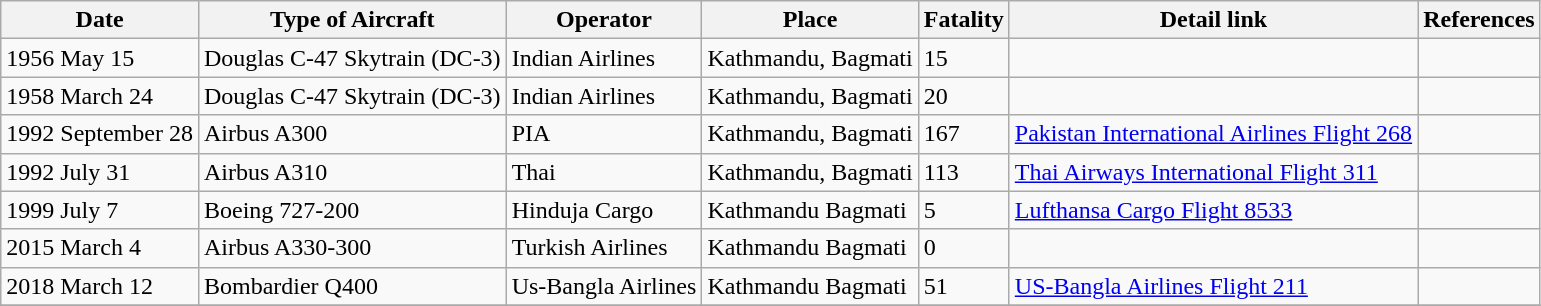<table class="wikitable sortable">
<tr>
<th>Date</th>
<th>Type of Aircraft</th>
<th>Operator</th>
<th>Place</th>
<th>Fatality</th>
<th>Detail link</th>
<th>References</th>
</tr>
<tr>
<td>1956 May 15</td>
<td>Douglas C-47 Skytrain (DC-3)</td>
<td>Indian Airlines</td>
<td>Kathmandu, Bagmati</td>
<td>15</td>
<td></td>
<td></td>
</tr>
<tr>
<td>1958 March 24</td>
<td>Douglas C-47 Skytrain (DC-3)</td>
<td>Indian Airlines</td>
<td>Kathmandu, Bagmati</td>
<td>20</td>
<td></td>
<td></td>
</tr>
<tr>
<td>1992 September 28</td>
<td>Airbus A300</td>
<td>PIA</td>
<td>Kathmandu, Bagmati</td>
<td>167</td>
<td><a href='#'>Pakistan International Airlines Flight 268</a></td>
<td></td>
</tr>
<tr>
<td>1992 July 31</td>
<td>Airbus A310</td>
<td>Thai</td>
<td>Kathmandu, Bagmati</td>
<td>113</td>
<td><a href='#'>Thai Airways International Flight 311</a></td>
<td></td>
</tr>
<tr>
<td>1999 July 7</td>
<td>Boeing 727-200</td>
<td>Hinduja Cargo</td>
<td>Kathmandu Bagmati</td>
<td>5</td>
<td><a href='#'>Lufthansa Cargo Flight 8533</a></td>
<td></td>
</tr>
<tr>
<td>2015 March 4</td>
<td>Airbus A330-300</td>
<td>Turkish Airlines</td>
<td>Kathmandu Bagmati</td>
<td>0</td>
<td></td>
<td></td>
</tr>
<tr>
<td>2018 March 12</td>
<td>Bombardier Q400</td>
<td>Us-Bangla Airlines</td>
<td>Kathmandu Bagmati</td>
<td>51</td>
<td><a href='#'>US-Bangla Airlines Flight 211</a></td>
<td></td>
</tr>
<tr>
</tr>
</table>
